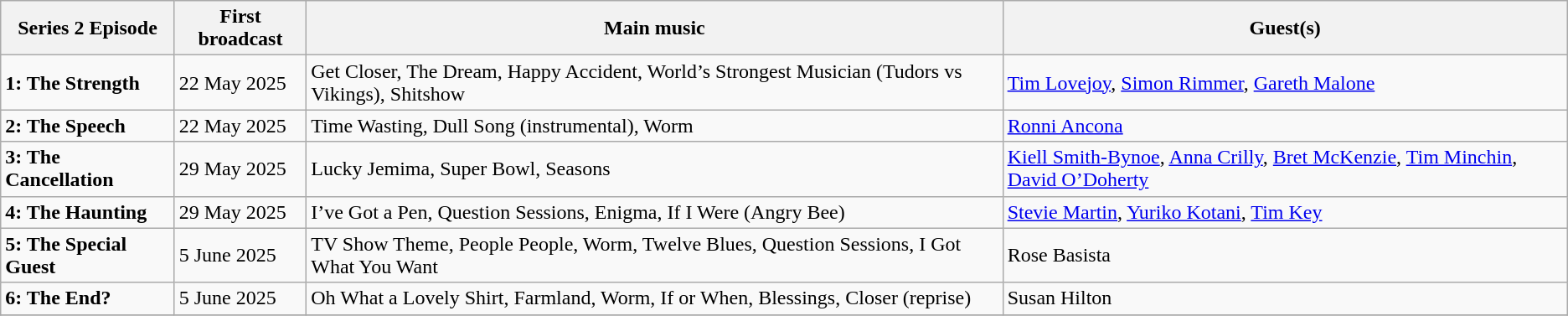<table class="wikitable">
<tr>
<th>Series 2 Episode</th>
<th>First broadcast</th>
<th>Main music</th>
<th>Guest(s)</th>
</tr>
<tr>
<td><strong>1: The Strength</strong></td>
<td>22 May 2025</td>
<td>Get Closer, The Dream, Happy Accident, World’s Strongest Musician (Tudors vs Vikings), Shitshow</td>
<td><a href='#'>Tim Lovejoy</a>, <a href='#'>Simon Rimmer</a>, <a href='#'>Gareth Malone</a></td>
</tr>
<tr>
<td><strong>2: The Speech</strong></td>
<td>22 May 2025</td>
<td>Time Wasting, Dull Song (instrumental), Worm</td>
<td><a href='#'>Ronni Ancona</a></td>
</tr>
<tr>
<td><strong>3: The Cancellation</strong></td>
<td>29 May 2025</td>
<td>Lucky Jemima, Super Bowl, Seasons</td>
<td><a href='#'>Kiell Smith-Bynoe</a>, <a href='#'>Anna Crilly</a>, <a href='#'>Bret McKenzie</a>, <a href='#'>Tim Minchin</a>, <a href='#'>David O’Doherty</a></td>
</tr>
<tr>
<td><strong>4: The Haunting</strong></td>
<td>29 May 2025</td>
<td>I’ve Got a Pen, Question Sessions, Enigma, If I Were (Angry Bee)</td>
<td><a href='#'>Stevie Martin</a>, <a href='#'>Yuriko Kotani</a>, <a href='#'>Tim Key</a></td>
</tr>
<tr>
<td><strong>5: The Special Guest</strong></td>
<td>5 June 2025</td>
<td>TV Show Theme, People People, Worm, Twelve Blues, Question Sessions, I Got What You Want</td>
<td>Rose Basista</td>
</tr>
<tr>
<td><strong>6: The End?</strong></td>
<td>5 June 2025</td>
<td>Oh What a Lovely Shirt, Farmland, Worm, If or When, Blessings, Closer (reprise)</td>
<td>Susan Hilton</td>
</tr>
<tr>
</tr>
</table>
